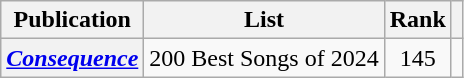<table class="wikitable sortable plainrowheaders">
<tr>
<th scope="col">Publication</th>
<th scope="col">List</th>
<th scope="col">Rank</th>
<th scope="col"></th>
</tr>
<tr>
<th scope="row"><em><a href='#'>Consequence</a></em></th>
<td>200 Best Songs of 2024</td>
<td style="text-align: center;">145</td>
<td style="text-align: center;"></td>
</tr>
</table>
